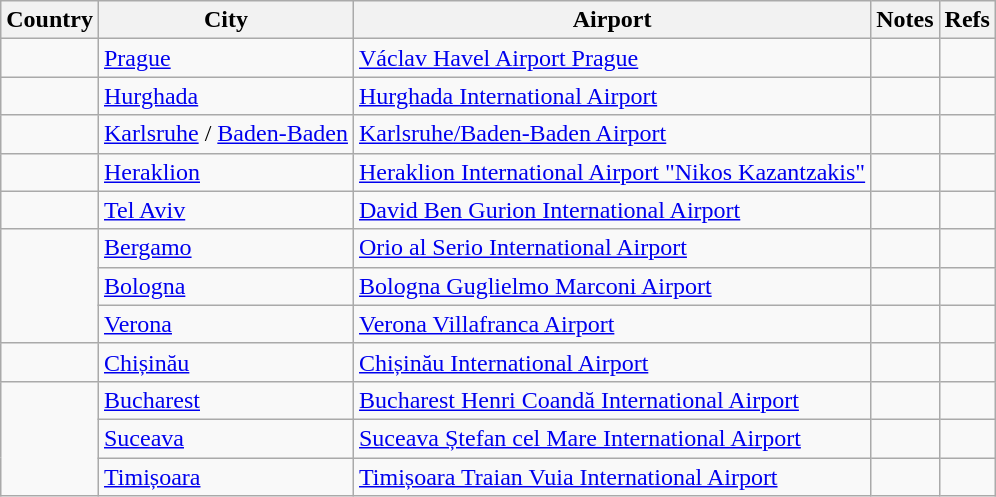<table class="sortable wikitable">
<tr>
<th>Country</th>
<th>City</th>
<th>Airport</th>
<th>Notes</th>
<th>Refs</th>
</tr>
<tr>
<td></td>
<td><a href='#'>Prague</a></td>
<td><a href='#'>Václav Havel Airport Prague</a></td>
<td align=center></td>
<td align=center></td>
</tr>
<tr>
<td></td>
<td><a href='#'>Hurghada</a></td>
<td><a href='#'>Hurghada International Airport</a></td>
<td></td>
<td align=center></td>
</tr>
<tr>
<td></td>
<td><a href='#'>Karlsruhe</a> / <a href='#'>Baden-Baden</a></td>
<td><a href='#'>Karlsruhe/Baden-Baden Airport</a></td>
<td></td>
<td align=center></td>
</tr>
<tr>
<td></td>
<td><a href='#'>Heraklion</a></td>
<td><a href='#'>Heraklion International Airport "Nikos Kazantzakis"</a></td>
<td></td>
<td align=center></td>
</tr>
<tr>
<td></td>
<td><a href='#'>Tel Aviv</a></td>
<td><a href='#'>David Ben Gurion International Airport</a></td>
<td></td>
<td align=center></td>
</tr>
<tr>
<td rowspan="3"></td>
<td><a href='#'>Bergamo</a></td>
<td><a href='#'>Orio al Serio International Airport</a></td>
<td></td>
<td align=center></td>
</tr>
<tr>
<td><a href='#'>Bologna</a></td>
<td><a href='#'>Bologna Guglielmo Marconi Airport</a></td>
<td></td>
<td align=center></td>
</tr>
<tr>
<td><a href='#'>Verona</a></td>
<td><a href='#'>Verona Villafranca Airport</a></td>
<td></td>
<td align=center></td>
</tr>
<tr>
<td></td>
<td><a href='#'>Chișinău</a></td>
<td><a href='#'>Chișinău International Airport</a></td>
<td></td>
<td align=center></td>
</tr>
<tr>
<td rowspan="3"></td>
<td><a href='#'>Bucharest</a></td>
<td><a href='#'>Bucharest Henri Coandă International Airport</a></td>
<td></td>
<td align=center></td>
</tr>
<tr>
<td><a href='#'>Suceava</a></td>
<td><a href='#'>Suceava Ștefan cel Mare International Airport</a></td>
<td></td>
<td align=center></td>
</tr>
<tr>
<td><a href='#'>Timișoara</a></td>
<td><a href='#'>Timișoara Traian Vuia International Airport</a></td>
<td></td>
<td align=center></td>
</tr>
</table>
